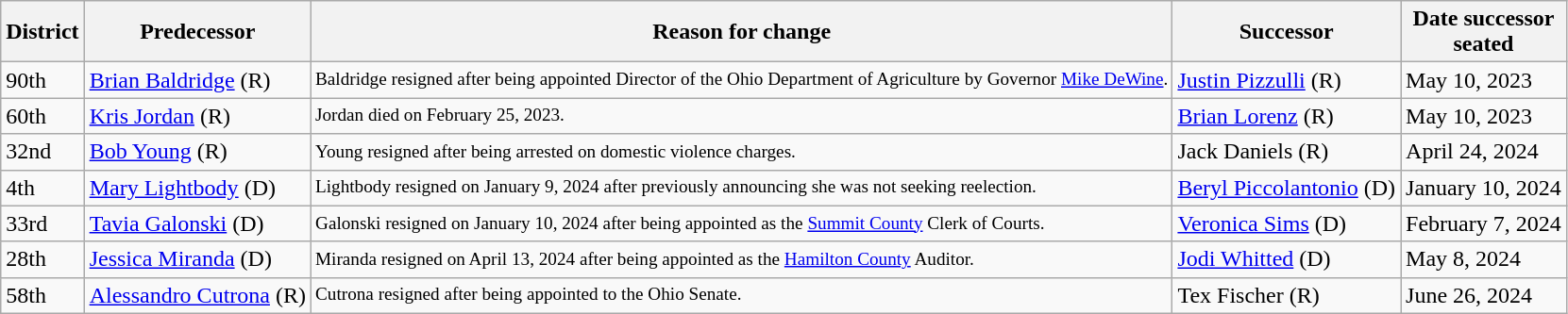<table class="wikitable sortable">
<tr>
<th>District</th>
<th>Predecessor</th>
<th>Reason for change</th>
<th>Successor</th>
<th>Date successor<br>seated</th>
</tr>
<tr>
<td>90th</td>
<td><a href='#'>Brian Baldridge</a> (R)</td>
<td style="font-size:80%">Baldridge resigned after being appointed Director of the Ohio Department of Agriculture by Governor <a href='#'>Mike DeWine</a>.</td>
<td><a href='#'>Justin Pizzulli</a> (R)</td>
<td>May 10, 2023</td>
</tr>
<tr>
<td>60th</td>
<td><a href='#'>Kris Jordan</a> (R)</td>
<td style="font-size:80%">Jordan died on February 25, 2023.</td>
<td><a href='#'>Brian Lorenz</a> (R)</td>
<td>May 10, 2023</td>
</tr>
<tr>
<td>32nd</td>
<td><a href='#'>Bob Young</a> (R)</td>
<td style="font-size:80%">Young resigned after being arrested on domestic violence charges.</td>
<td>Jack Daniels (R)</td>
<td>April 24, 2024</td>
</tr>
<tr>
<td>4th</td>
<td><a href='#'>Mary Lightbody</a> (D)</td>
<td style="font-size:80%">Lightbody resigned on January 9, 2024 after previously announcing she was not seeking reelection.</td>
<td><a href='#'>Beryl Piccolantonio</a> (D)</td>
<td>January 10, 2024</td>
</tr>
<tr>
<td>33rd</td>
<td><a href='#'>Tavia Galonski</a> (D)</td>
<td style="font-size:80%">Galonski resigned on January 10, 2024 after being appointed as the <a href='#'>Summit County</a> Clerk of Courts.</td>
<td><a href='#'>Veronica Sims</a> (D)</td>
<td>February 7, 2024</td>
</tr>
<tr>
<td>28th</td>
<td><a href='#'>Jessica Miranda</a> (D)</td>
<td style="font-size:80%">Miranda resigned on April 13, 2024 after being appointed as the <a href='#'>Hamilton County</a> Auditor.</td>
<td><a href='#'>Jodi Whitted</a> (D)</td>
<td>May 8, 2024</td>
</tr>
<tr>
<td>58th</td>
<td><a href='#'>Alessandro Cutrona</a> (R)</td>
<td style="font-size:80%">Cutrona resigned after being appointed to the Ohio Senate.</td>
<td>Tex Fischer (R)</td>
<td>June 26, 2024</td>
</tr>
</table>
